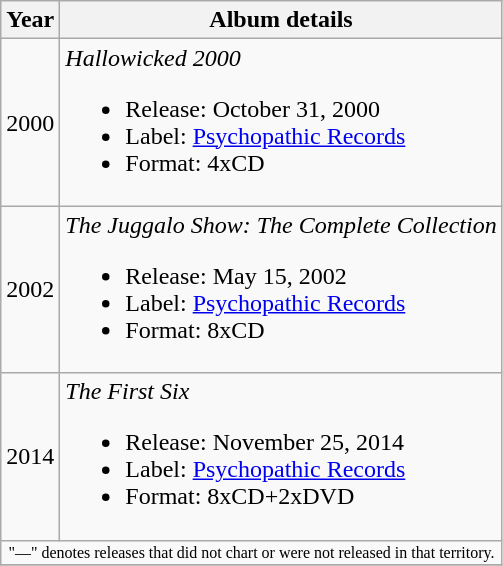<table class="wikitable" style="text-align:center;">
<tr>
<th rowspan="1">Year</th>
<th rowspan="1">Album details</th>
</tr>
<tr>
<td>2000</td>
<td style="text-align:left"><em>Hallowicked 2000</em><br><ul><li>Release: October 31, 2000</li><li>Label: <a href='#'>Psychopathic Records</a></li><li>Format: 4xCD</li></ul></td>
</tr>
<tr>
<td>2002</td>
<td style="text-align:left"><em>The Juggalo Show: The Complete Collection</em><br><ul><li>Release: May 15, 2002</li><li>Label: <a href='#'>Psychopathic Records</a></li><li>Format: 8xCD</li></ul></td>
</tr>
<tr>
<td>2014</td>
<td style="text-align:left"><em>The First Six</em><br><ul><li>Release: November 25, 2014</li><li>Label: <a href='#'>Psychopathic Records</a></li><li>Format: 8xCD+2xDVD</li></ul></td>
</tr>
<tr>
<td colspan="10" style="font-size: 8pt">"—" denotes releases that did not chart or were not released in that territory.</td>
</tr>
<tr>
</tr>
</table>
